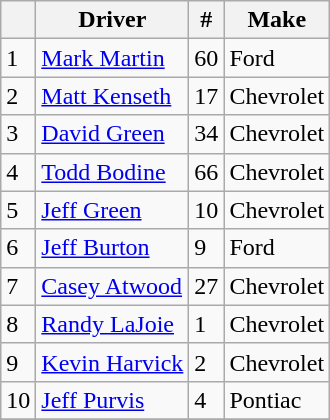<table class="wikitable sortable">
<tr>
<th></th>
<th>Driver</th>
<th>#</th>
<th>Make</th>
</tr>
<tr>
<td>1</td>
<td><a href='#'>Mark Martin</a></td>
<td>60</td>
<td>Ford</td>
</tr>
<tr>
<td>2</td>
<td><a href='#'>Matt Kenseth</a></td>
<td>17</td>
<td>Chevrolet</td>
</tr>
<tr>
<td>3</td>
<td><a href='#'>David Green</a></td>
<td>34</td>
<td>Chevrolet</td>
</tr>
<tr>
<td>4</td>
<td><a href='#'>Todd Bodine</a></td>
<td>66</td>
<td>Chevrolet</td>
</tr>
<tr>
<td>5</td>
<td><a href='#'>Jeff Green</a></td>
<td>10</td>
<td>Chevrolet</td>
</tr>
<tr>
<td>6</td>
<td><a href='#'>Jeff Burton</a></td>
<td>9</td>
<td>Ford</td>
</tr>
<tr>
<td>7</td>
<td><a href='#'>Casey Atwood</a></td>
<td>27</td>
<td>Chevrolet</td>
</tr>
<tr>
<td>8</td>
<td><a href='#'>Randy LaJoie</a></td>
<td>1</td>
<td>Chevrolet</td>
</tr>
<tr>
<td>9</td>
<td><a href='#'>Kevin Harvick</a></td>
<td>2</td>
<td>Chevrolet</td>
</tr>
<tr>
<td>10</td>
<td><a href='#'>Jeff Purvis</a></td>
<td>4</td>
<td>Pontiac</td>
</tr>
<tr>
</tr>
</table>
